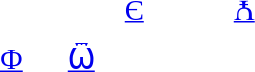<table cellpadding=4 style="font-size:larger; text-align:center;" class="Unicode" summary="Letters of the early Cyrillic alphabet">
<tr>
<td></td>
<td></td>
<td></td>
<td></td>
<td></td>
<td><a href='#'>Є</a></td>
<td></td>
<td></td>
<td></td>
<td></td>
<td></td>
<td><a href='#'>Ꙉ</a></td>
<td></td>
<td></td>
<td></td>
<td></td>
<td></td>
<td></td>
<td></td>
<td></td>
<td></td>
<td></td>
<td></td>
</tr>
<tr>
<td><a href='#'>Ф</a></td>
<td></td>
<td></td>
<td><a href='#'>Ѿ</a></td>
<td></td>
<td></td>
<td></td>
<td></td>
<td></td>
<td></td>
<td></td>
<td></td>
<td></td>
<td></td>
<td></td>
<td></td>
<td></td>
<td></td>
<td></td>
<td></td>
<td></td>
<td></td>
<td></td>
</tr>
</table>
